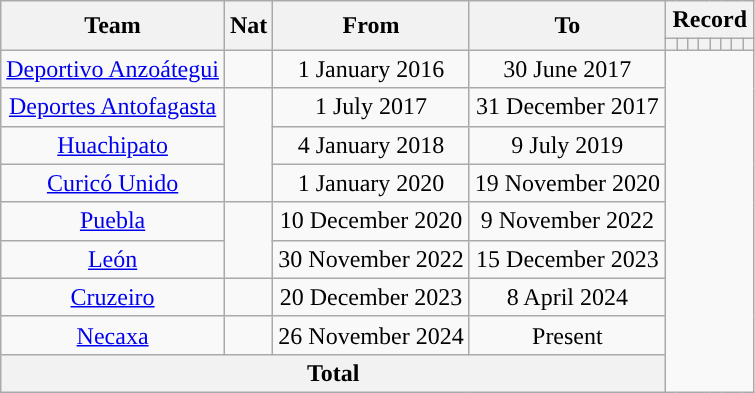<table class="wikitable" style="text-align: center">
<tr>
<th rowspan="2">Team</th>
<th rowspan="2">Nat</th>
<th rowspan="2">From</th>
<th rowspan="2">To</th>
<th colspan="8">Record</th>
</tr>
<tr>
<th></th>
<th></th>
<th></th>
<th></th>
<th></th>
<th></th>
<th></th>
<th></th>
</tr>
<tr>
<td><a href='#'>Deportivo Anzoátegui</a></td>
<td></td>
<td>1 January 2016</td>
<td>30 June 2017<br></td>
</tr>
<tr>
<td><a href='#'>Deportes Antofagasta</a></td>
<td rowspan="3"></td>
<td>1 July 2017</td>
<td>31 December 2017<br></td>
</tr>
<tr>
<td><a href='#'>Huachipato</a></td>
<td>4 January 2018</td>
<td>9 July 2019<br></td>
</tr>
<tr>
<td><a href='#'>Curicó Unido</a></td>
<td>1 January 2020</td>
<td>19 November 2020<br></td>
</tr>
<tr>
<td><a href='#'>Puebla</a></td>
<td rowspan="2"></td>
<td>10 December 2020</td>
<td>9 November 2022<br></td>
</tr>
<tr>
<td><a href='#'>León</a></td>
<td>30 November 2022</td>
<td>15 December 2023<br></td>
</tr>
<tr>
<td><a href='#'>Cruzeiro</a></td>
<td></td>
<td>20 December 2023</td>
<td>8 April 2024<br></td>
</tr>
<tr>
<td><a href='#'>Necaxa</a></td>
<td></td>
<td>26 November 2024</td>
<td>Present<br></td>
</tr>
<tr>
<th colspan=4>Total<br></th>
</tr>
</table>
